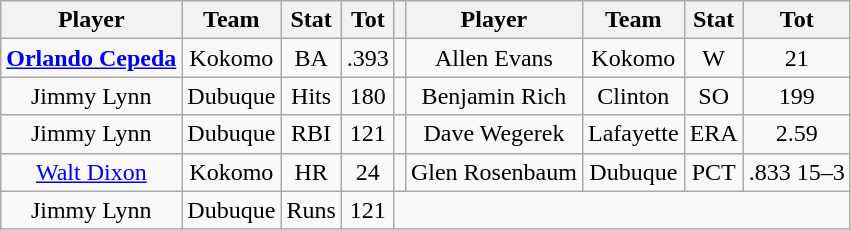<table class="wikitable">
<tr>
<th>Player</th>
<th>Team</th>
<th>Stat</th>
<th>Tot</th>
<th></th>
<th>Player</th>
<th>Team</th>
<th>Stat</th>
<th>Tot</th>
</tr>
<tr align=center>
<td><strong><a href='#'>Orlando Cepeda</a></strong></td>
<td>Kokomo</td>
<td>BA</td>
<td>.393</td>
<td></td>
<td>Allen Evans</td>
<td>Kokomo</td>
<td>W</td>
<td>21</td>
</tr>
<tr align=center>
<td>Jimmy Lynn</td>
<td>Dubuque</td>
<td>Hits</td>
<td>180</td>
<td></td>
<td>Benjamin Rich</td>
<td>Clinton</td>
<td>SO</td>
<td>199</td>
</tr>
<tr align=center>
<td>Jimmy Lynn</td>
<td>Dubuque</td>
<td>RBI</td>
<td>121</td>
<td></td>
<td>Dave Wegerek</td>
<td>Lafayette</td>
<td>ERA</td>
<td>2.59</td>
</tr>
<tr align=center>
<td><a href='#'>Walt Dixon</a></td>
<td>Kokomo</td>
<td>HR</td>
<td>24</td>
<td></td>
<td>Glen Rosenbaum</td>
<td>Dubuque</td>
<td>PCT</td>
<td>.833 15–3</td>
</tr>
<tr align=center>
<td>Jimmy Lynn</td>
<td>Dubuque</td>
<td>Runs</td>
<td>121</td>
</tr>
</table>
